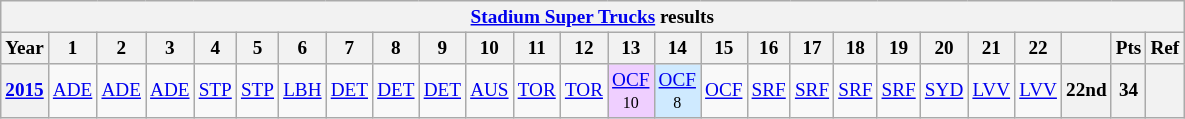<table class="wikitable" style="text-align:center; font-size:80%">
<tr>
<th colspan=45><a href='#'>Stadium Super Trucks</a> results</th>
</tr>
<tr>
<th>Year</th>
<th>1</th>
<th>2</th>
<th>3</th>
<th>4</th>
<th>5</th>
<th>6</th>
<th>7</th>
<th>8</th>
<th>9</th>
<th>10</th>
<th>11</th>
<th>12</th>
<th>13</th>
<th>14</th>
<th>15</th>
<th>16</th>
<th>17</th>
<th>18</th>
<th>19</th>
<th>20</th>
<th>21</th>
<th>22</th>
<th></th>
<th>Pts</th>
<th>Ref</th>
</tr>
<tr>
<th><a href='#'>2015</a></th>
<td><a href='#'>ADE</a></td>
<td><a href='#'>ADE</a></td>
<td><a href='#'>ADE</a></td>
<td><a href='#'>STP</a></td>
<td><a href='#'>STP</a></td>
<td><a href='#'>LBH</a></td>
<td><a href='#'>DET</a></td>
<td><a href='#'>DET</a></td>
<td><a href='#'>DET</a></td>
<td><a href='#'>AUS</a></td>
<td><a href='#'>TOR</a></td>
<td><a href='#'>TOR</a></td>
<td style="background:#EFCFFF;"><a href='#'>OCF</a><br><small>10</small></td>
<td style="background:#CFEAFF;"><a href='#'>OCF</a><br><small>8</small></td>
<td><a href='#'>OCF</a></td>
<td><a href='#'>SRF</a></td>
<td><a href='#'>SRF</a></td>
<td><a href='#'>SRF</a></td>
<td><a href='#'>SRF</a></td>
<td><a href='#'>SYD</a></td>
<td><a href='#'>LVV</a></td>
<td><a href='#'>LVV</a></td>
<th>22nd</th>
<th>34</th>
<th></th>
</tr>
</table>
